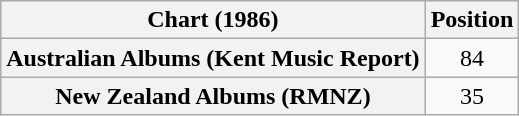<table class="wikitable plainrowheaders" style="text-align:center">
<tr>
<th scope="col">Chart (1986)</th>
<th scope="col">Position</th>
</tr>
<tr>
<th scope="row">Australian Albums (Kent Music Report)</th>
<td>84</td>
</tr>
<tr>
<th scope="row">New Zealand Albums (RMNZ)</th>
<td>35</td>
</tr>
</table>
